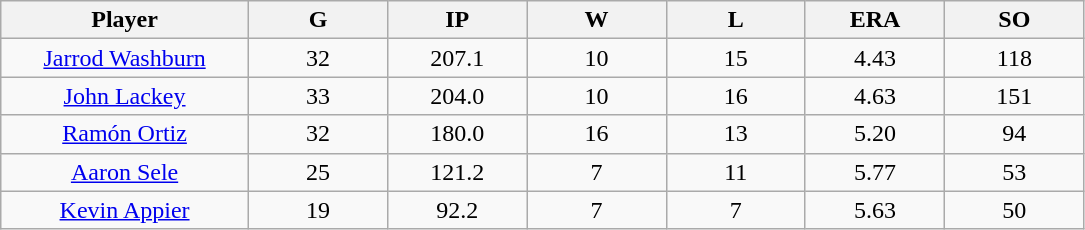<table class="wikitable sortable">
<tr>
<th bgcolor="#DDDDFF" width="16%">Player</th>
<th bgcolor="#DDDDFF" width="9%">G</th>
<th bgcolor="#DDDDFF" width="9%">IP</th>
<th bgcolor="#DDDDFF" width="9%">W</th>
<th bgcolor="#DDDDFF" width="9%">L</th>
<th bgcolor="#DDDDFF" width="9%">ERA</th>
<th bgcolor="#DDDDFF" width="9%">SO</th>
</tr>
<tr align=center>
<td><a href='#'>Jarrod Washburn</a></td>
<td>32</td>
<td>207.1</td>
<td>10</td>
<td>15</td>
<td>4.43</td>
<td>118</td>
</tr>
<tr align=center>
<td><a href='#'>John Lackey</a></td>
<td>33</td>
<td>204.0</td>
<td>10</td>
<td>16</td>
<td>4.63</td>
<td>151</td>
</tr>
<tr align=center>
<td><a href='#'>Ramón Ortiz</a></td>
<td>32</td>
<td>180.0</td>
<td>16</td>
<td>13</td>
<td>5.20</td>
<td>94</td>
</tr>
<tr align=center>
<td><a href='#'>Aaron Sele</a></td>
<td>25</td>
<td>121.2</td>
<td>7</td>
<td>11</td>
<td>5.77</td>
<td>53</td>
</tr>
<tr align=center>
<td><a href='#'>Kevin Appier</a></td>
<td>19</td>
<td>92.2</td>
<td>7</td>
<td>7</td>
<td>5.63</td>
<td>50</td>
</tr>
</table>
